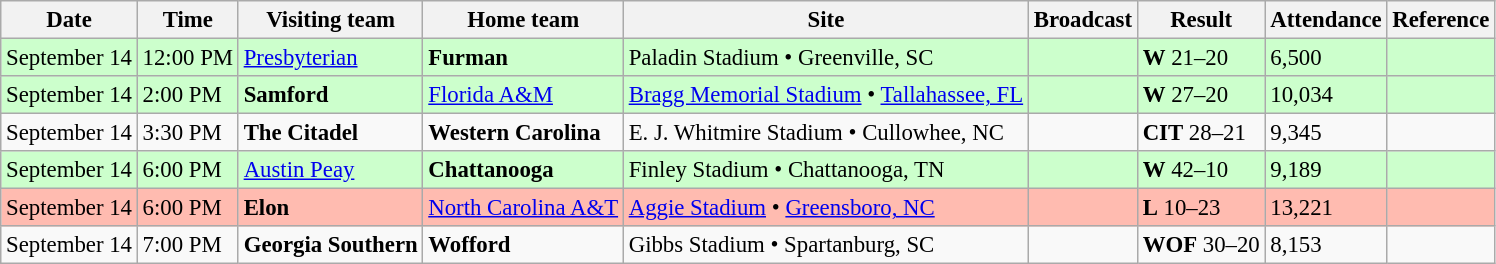<table class="wikitable" style="font-size:95%;">
<tr>
<th>Date</th>
<th>Time</th>
<th>Visiting team</th>
<th>Home team</th>
<th>Site</th>
<th>Broadcast</th>
<th>Result</th>
<th>Attendance</th>
<th class="unsortable">Reference</th>
</tr>
<tr bgcolor=ccffcc>
<td>September 14</td>
<td>12:00 PM</td>
<td><a href='#'>Presbyterian</a></td>
<td><strong>Furman</strong></td>
<td>Paladin Stadium • Greenville, SC</td>
<td></td>
<td><strong>W</strong> 21–20</td>
<td>6,500</td>
<td></td>
</tr>
<tr bgcolor=ccffcc>
<td>September 14</td>
<td>2:00 PM</td>
<td><strong>Samford</strong></td>
<td><a href='#'>Florida A&M</a></td>
<td><a href='#'>Bragg Memorial Stadium</a> • <a href='#'>Tallahassee, FL</a></td>
<td></td>
<td><strong>W</strong> 27–20</td>
<td>10,034</td>
<td></td>
</tr>
<tr bgcolor=>
<td>September 14</td>
<td>3:30 PM</td>
<td><strong>The Citadel</strong></td>
<td><strong>Western Carolina</strong></td>
<td>E. J. Whitmire Stadium • Cullowhee, NC</td>
<td></td>
<td><strong>CIT</strong> 28–21</td>
<td>9,345</td>
<td></td>
</tr>
<tr bgcolor=ccffcc>
<td>September 14</td>
<td>6:00 PM</td>
<td><a href='#'>Austin Peay</a></td>
<td><strong>Chattanooga</strong></td>
<td>Finley Stadium • Chattanooga, TN</td>
<td></td>
<td><strong>W</strong> 42–10</td>
<td>9,189</td>
<td></td>
</tr>
<tr bgcolor=ffbbb>
<td>September 14</td>
<td>6:00 PM</td>
<td><strong>Elon</strong></td>
<td><a href='#'>North Carolina A&T</a></td>
<td><a href='#'>Aggie Stadium</a> • <a href='#'>Greensboro, NC</a></td>
<td></td>
<td><strong>L</strong> 10–23</td>
<td>13,221</td>
<td></td>
</tr>
<tr bgcolor=>
<td>September 14</td>
<td>7:00 PM</td>
<td><strong>Georgia Southern</strong></td>
<td><strong>Wofford</strong></td>
<td>Gibbs Stadium • Spartanburg, SC</td>
<td></td>
<td><strong>WOF</strong> 30–20</td>
<td>8,153</td>
<td></td>
</tr>
</table>
